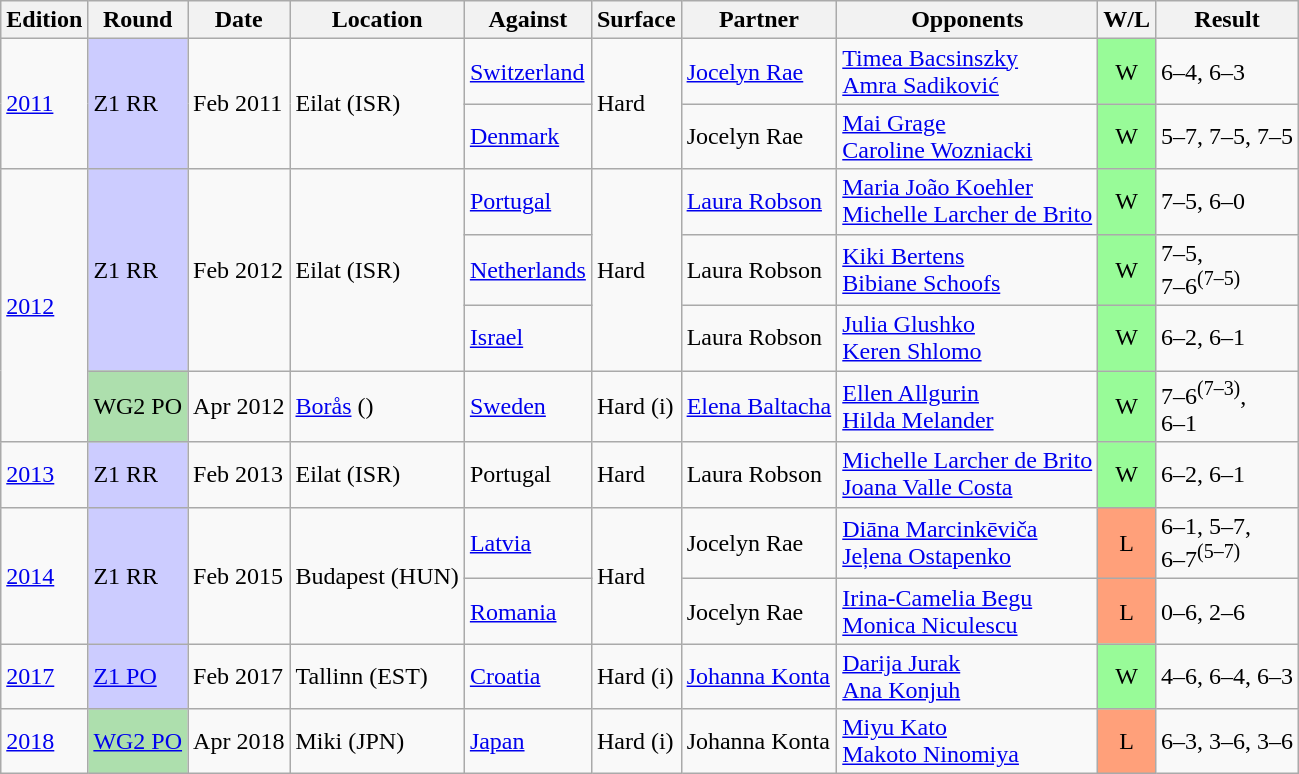<table class=wikitable>
<tr>
<th>Edition</th>
<th>Round</th>
<th>Date</th>
<th>Location</th>
<th>Against</th>
<th>Surface</th>
<th>Partner</th>
<th>Opponents</th>
<th>W/L</th>
<th>Result</th>
</tr>
<tr>
<td rowspan=2><a href='#'>2011</a></td>
<td rowspan=2 bgcolor=CCCCFF>Z1 RR</td>
<td rowspan=2>Feb 2011</td>
<td rowspan="2">Eilat (ISR)</td>
<td rowspan=1> <a href='#'>Switzerland</a></td>
<td rowspan=2>Hard</td>
<td><a href='#'>Jocelyn Rae</a></td>
<td><a href='#'>Timea Bacsinszky</a> <br>  <a href='#'>Amra Sadiković</a></td>
<td bgcolor=98FB98 align=center>W</td>
<td>6–4, 6–3</td>
</tr>
<tr>
<td rowspan=1> <a href='#'>Denmark</a></td>
<td>Jocelyn Rae</td>
<td><a href='#'>Mai Grage</a> <br>  <a href='#'>Caroline Wozniacki</a></td>
<td bgcolor=98FB98 align=center>W</td>
<td>5–7, 7–5, 7–5</td>
</tr>
<tr>
<td rowspan=4><a href='#'>2012</a></td>
<td rowspan=3 bgcolor=CCCCFF>Z1 RR</td>
<td rowspan=3>Feb 2012</td>
<td rowspan="3">Eilat (ISR)</td>
<td rowspan=1> <a href='#'>Portugal</a></td>
<td rowspan=3>Hard</td>
<td><a href='#'>Laura Robson</a></td>
<td><a href='#'>Maria João Koehler</a> <br>  <a href='#'>Michelle Larcher de Brito</a></td>
<td bgcolor=98FB98 align=center>W</td>
<td>7–5, 6–0</td>
</tr>
<tr>
<td rowspan=1> <a href='#'>Netherlands</a></td>
<td>Laura Robson</td>
<td><a href='#'>Kiki Bertens</a> <br>  <a href='#'>Bibiane Schoofs</a></td>
<td bgcolor=98FB98 align=center>W</td>
<td>7–5, <br>7–6<sup>(7–5)</sup></td>
</tr>
<tr>
<td rowspan=1> <a href='#'>Israel</a></td>
<td>Laura Robson</td>
<td><a href='#'>Julia Glushko</a> <br>  <a href='#'>Keren Shlomo</a></td>
<td bgcolor=98FB98 align=center>W</td>
<td>6–2, 6–1</td>
</tr>
<tr>
<td rowspan=1 bgcolor=addfad>WG2 PO</td>
<td rowspan=1>Apr 2012</td>
<td><a href='#'>Borås</a> ()</td>
<td rowspan=1> <a href='#'>Sweden</a></td>
<td rowspan=1>Hard (i)</td>
<td><a href='#'>Elena Baltacha</a></td>
<td><a href='#'>Ellen Allgurin</a> <br>  <a href='#'>Hilda Melander</a></td>
<td bgcolor=98FB98 align=center>W</td>
<td>7–6<sup>(7–3)</sup>,<br> 6–1</td>
</tr>
<tr>
<td rowspan=1><a href='#'>2013</a></td>
<td rowspan=1 bgcolor=CCCCFF>Z1 RR</td>
<td rowspan=1>Feb 2013</td>
<td>Eilat (ISR)</td>
<td rowspan=1> Portugal</td>
<td rowspan=1>Hard</td>
<td>Laura Robson</td>
<td><a href='#'>Michelle Larcher de Brito</a> <br> <a href='#'>Joana Valle Costa</a></td>
<td bgcolor=98FB98 align=center>W</td>
<td>6–2, 6–1</td>
</tr>
<tr>
<td rowspan=2><a href='#'>2014</a></td>
<td rowspan=2 bgcolor=CCCCFF>Z1 RR</td>
<td rowspan=2>Feb 2015</td>
<td rowspan="2">Budapest (HUN)</td>
<td rowspan=1> <a href='#'>Latvia</a></td>
<td rowspan=2>Hard</td>
<td>Jocelyn Rae</td>
<td><a href='#'>Diāna Marcinkēviča</a> <br> <a href='#'>Jeļena Ostapenko</a></td>
<td bgcolor=FFA07A align=center>L</td>
<td>6–1, 5–7, <br> 6–7<sup>(5–7)</sup></td>
</tr>
<tr>
<td rowspan=1> <a href='#'>Romania</a></td>
<td>Jocelyn Rae</td>
<td><a href='#'>Irina-Camelia Begu</a> <br> <a href='#'>Monica Niculescu</a></td>
<td bgcolor=FFA07A align=center>L</td>
<td>0–6, 2–6</td>
</tr>
<tr>
<td rowspan=1><a href='#'>2017</a></td>
<td rowspan=1 bgcolor=ccccff><a href='#'>Z1 PO</a></td>
<td rowspan=1>Feb 2017</td>
<td>Tallinn (EST)</td>
<td rowspan=1> <a href='#'>Croatia</a></td>
<td>Hard (i)</td>
<td><a href='#'>Johanna Konta</a></td>
<td><a href='#'>Darija Jurak</a> <br> <a href='#'>Ana Konjuh</a></td>
<td bgcolor=98FB98 align=center>W</td>
<td>4–6, 6–4, 6–3</td>
</tr>
<tr>
<td rowspan=1><a href='#'>2018</a></td>
<td rowspan=1 bgcolor=addfad><a href='#'>WG2 PO</a></td>
<td rowspan=1>Apr 2018</td>
<td>Miki (JPN)</td>
<td rowspan=1> <a href='#'>Japan</a></td>
<td>Hard (i)</td>
<td>Johanna Konta</td>
<td><a href='#'>Miyu Kato</a> <br> <a href='#'>Makoto Ninomiya</a></td>
<td bgcolor=FFA07A align=center>L</td>
<td>6–3, 3–6, 3–6</td>
</tr>
</table>
